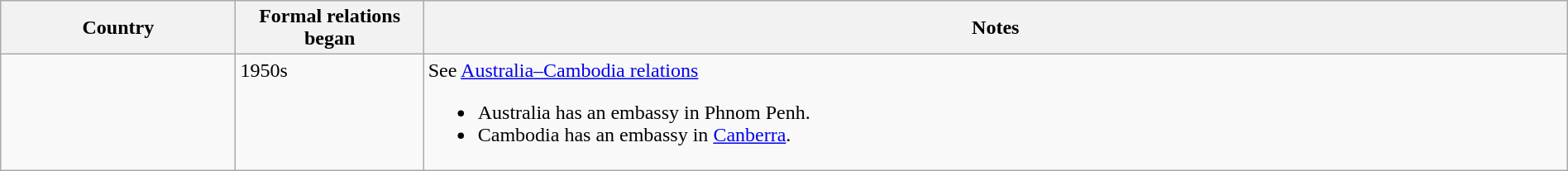<table class="wikitable sortable" border="1" style="width:100%; margin:auto;">
<tr>
<th width="15%">Country</th>
<th width="12%">Formal relations began</th>
<th>Notes</th>
</tr>
<tr valign="top">
<td></td>
<td>1950s</td>
<td>See <a href='#'>Australia–Cambodia relations</a><br><ul><li>Australia has an embassy in Phnom Penh.</li><li>Cambodia has an embassy in <a href='#'>Canberra</a>.</li></ul></td>
</tr>
</table>
